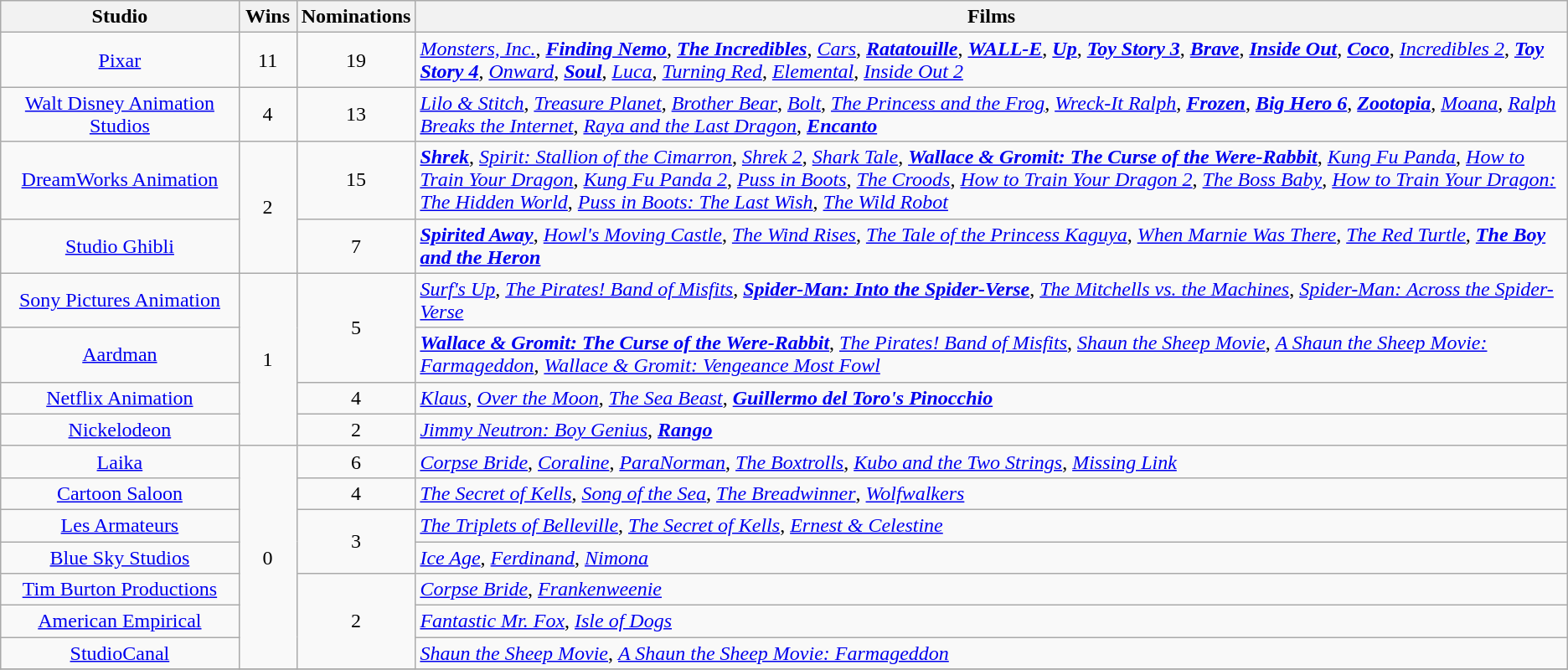<table class="wikitable">
<tr>
<th style="width:220px;">Studio</th>
<th style="width:40px;">Wins</th>
<th style="width:10px;">Nominations</th>
<th style="width:1225px;">Films</th>
</tr>
<tr>
<td style="text-align:center;"><a href='#'>Pixar</a></td>
<td style="text-align:center;">11</td>
<td style="text-align:center;">19</td>
<td style="text-align:left;"><em><a href='#'>Monsters, Inc.</a></em>, <strong><em><a href='#'>Finding Nemo</a></em></strong>, <strong><em><a href='#'>The Incredibles</a></em></strong>, <em><a href='#'>Cars</a></em>, <strong><em><a href='#'>Ratatouille</a></em></strong>, <strong><em><a href='#'>WALL-E</a></em></strong>, <strong><em><a href='#'>Up</a></em></strong>, <strong><em><a href='#'>Toy Story 3</a></em></strong>, <strong><em><a href='#'>Brave</a></em></strong>, <strong><em><a href='#'>Inside Out</a></em></strong>, <strong><em><a href='#'>Coco</a></em></strong>, <em><a href='#'>Incredibles 2</a></em>, <strong><em><a href='#'>Toy Story 4</a></em></strong>, <em><a href='#'>Onward</a></em>, <strong><em><a href='#'>Soul</a></em></strong>, <em><a href='#'>Luca</a></em>, <em><a href='#'>Turning Red</a></em>, <em><a href='#'>Elemental</a></em>, <em><a href='#'>Inside Out 2</a></em></td>
</tr>
<tr>
<td style="text-align:center;"><a href='#'>Walt Disney Animation Studios</a></td>
<td style="text-align:center;">4</td>
<td style="text-align:center;">13</td>
<td style="text-align:left;"><em><a href='#'>Lilo & Stitch</a></em>, <em><a href='#'>Treasure Planet</a></em>, <em><a href='#'>Brother Bear</a></em>, <em><a href='#'>Bolt</a></em>, <em><a href='#'>The Princess and the Frog</a></em>, <em><a href='#'>Wreck-It Ralph</a></em>, <strong><em><a href='#'>Frozen</a></em></strong>, <strong><em><a href='#'>Big Hero 6</a></em></strong>, <strong><em><a href='#'>Zootopia</a></em></strong>, <em><a href='#'>Moana</a></em>, <em><a href='#'>Ralph Breaks the Internet</a></em>, <em><a href='#'>Raya and the Last Dragon</a></em>, <strong><em><a href='#'>Encanto</a></em></strong></td>
</tr>
<tr>
<td style="text-align:center;"><a href='#'>DreamWorks Animation</a></td>
<td rowspan="2" style="text-align:center;">2</td>
<td style="text-align:center;">15</td>
<td style="text-align:left;"><strong><em><a href='#'>Shrek</a></em></strong>, <em><a href='#'>Spirit: Stallion of the Cimarron</a></em>, <em><a href='#'>Shrek 2</a></em>, <em><a href='#'>Shark Tale</a></em>, <strong><em><a href='#'>Wallace & Gromit: The Curse of the Were-Rabbit</a></em></strong>, <em><a href='#'>Kung Fu Panda</a></em>, <em><a href='#'>How to Train Your Dragon</a></em>, <em><a href='#'>Kung Fu Panda 2</a></em>, <em><a href='#'>Puss in Boots</a></em>, <em><a href='#'>The Croods</a></em>, <em><a href='#'>How to Train Your Dragon 2</a></em>, <em><a href='#'>The Boss Baby</a></em>, <em><a href='#'>How to Train Your Dragon: The Hidden World</a></em>, <em><a href='#'>Puss in Boots: The Last Wish</a></em>, <em><a href='#'>The Wild Robot</a></em></td>
</tr>
<tr>
<td style="text-align:center;"><a href='#'>Studio Ghibli</a></td>
<td style="text-align:center;">7</td>
<td style="text-align:left;"><strong><em><a href='#'>Spirited Away</a></em></strong>, <em><a href='#'>Howl's Moving Castle</a></em>, <em><a href='#'>The Wind Rises</a></em>, <em><a href='#'>The Tale of the Princess Kaguya</a></em>, <em><a href='#'>When Marnie Was There</a></em>, <em><a href='#'>The Red Turtle</a></em>, <strong><em><a href='#'>The Boy and the Heron</a></em></strong></td>
</tr>
<tr>
<td style="text-align:center;"><a href='#'>Sony Pictures Animation</a></td>
<td rowspan="4" style="text-align:center;">1</td>
<td rowspan="2" style="text-align:center;">5</td>
<td style="text-align:left;"><em><a href='#'>Surf's Up</a></em>, <em><a href='#'>The Pirates! Band of Misfits</a></em>, <strong><em><a href='#'>Spider-Man: Into the Spider-Verse</a></em></strong>, <em><a href='#'>The Mitchells vs. the Machines</a></em>, <em><a href='#'>Spider-Man: Across the Spider-Verse</a></em></td>
</tr>
<tr>
<td style="text-align:center;"><a href='#'>Aardman</a></td>
<td style="text-align:left;"><strong><em><a href='#'>Wallace & Gromit: The Curse of the Were-Rabbit</a></em></strong>, <em><a href='#'>The Pirates! Band of Misfits</a></em>, <em><a href='#'>Shaun the Sheep Movie</a></em>, <em><a href='#'>A Shaun the Sheep Movie: Farmageddon</a></em>, <em><a href='#'>Wallace & Gromit: Vengeance Most Fowl</a></em></td>
</tr>
<tr>
<td style="text-align:center;"><a href='#'>Netflix Animation</a></td>
<td style="text-align:center;">4</td>
<td style="text-align:left;"><em><a href='#'>Klaus</a></em>, <em><a href='#'>Over the Moon</a></em>, <em><a href='#'>The Sea Beast</a></em>, <strong><em><a href='#'>Guillermo del Toro's Pinocchio</a></em></strong></td>
</tr>
<tr>
<td style="text-align:center;"><a href='#'>Nickelodeon</a></td>
<td style="text-align:center;">2</td>
<td style="text-align:left;"><em><a href='#'>Jimmy Neutron: Boy Genius</a></em>, <strong><em><a href='#'>Rango</a></em></strong></td>
</tr>
<tr>
<td style="text-align:center;"><a href='#'>Laika</a></td>
<td rowspan="7" style="text-align:center;">0</td>
<td style="text-align:center;">6</td>
<td style="text-align:left;"><em><a href='#'>Corpse Bride</a></em>, <em><a href='#'>Coraline</a></em>, <em><a href='#'>ParaNorman</a></em>, <em><a href='#'>The Boxtrolls</a></em>, <em><a href='#'>Kubo and the Two Strings</a></em>, <em><a href='#'>Missing Link</a></em></td>
</tr>
<tr>
<td style="text-align:center;"><a href='#'>Cartoon Saloon</a></td>
<td style="text-align:center;">4</td>
<td style="text-align:left;"><em><a href='#'>The Secret of Kells</a></em>, <em><a href='#'>Song of the Sea</a></em>, <em><a href='#'>The Breadwinner</a></em>, <em><a href='#'>Wolfwalkers</a></em></td>
</tr>
<tr>
<td style="text-align:center;"><a href='#'>Les Armateurs</a></td>
<td rowspan="2" style="text-align:center;">3</td>
<td style="text-align:left;"><em><a href='#'>The Triplets of Belleville</a></em>, <em><a href='#'>The Secret of Kells</a></em>, <em><a href='#'>Ernest & Celestine</a></em></td>
</tr>
<tr>
<td style="text-align:center;"><a href='#'>Blue Sky Studios</a></td>
<td style="text-align:left;"><em><a href='#'>Ice Age</a></em>, <em><a href='#'>Ferdinand</a></em>, <em><a href='#'>Nimona</a></em></td>
</tr>
<tr>
<td style="text-align:center;"><a href='#'>Tim Burton Productions</a></td>
<td rowspan="3" style="text-align:center;">2</td>
<td style="text-align:left;"><em><a href='#'>Corpse Bride</a></em>, <em><a href='#'>Frankenweenie</a></em></td>
</tr>
<tr>
<td style="text-align:center;"><a href='#'>American Empirical</a></td>
<td style="text-align:left;"><em><a href='#'>Fantastic Mr. Fox</a></em>, <em><a href='#'>Isle of Dogs</a></em></td>
</tr>
<tr>
<td style="text-align:center;"><a href='#'>StudioCanal</a></td>
<td style="text-align:left;"><em><a href='#'>Shaun the Sheep Movie</a></em>, <em><a href='#'>A Shaun the Sheep Movie: Farmageddon</a></em></td>
</tr>
<tr>
</tr>
</table>
